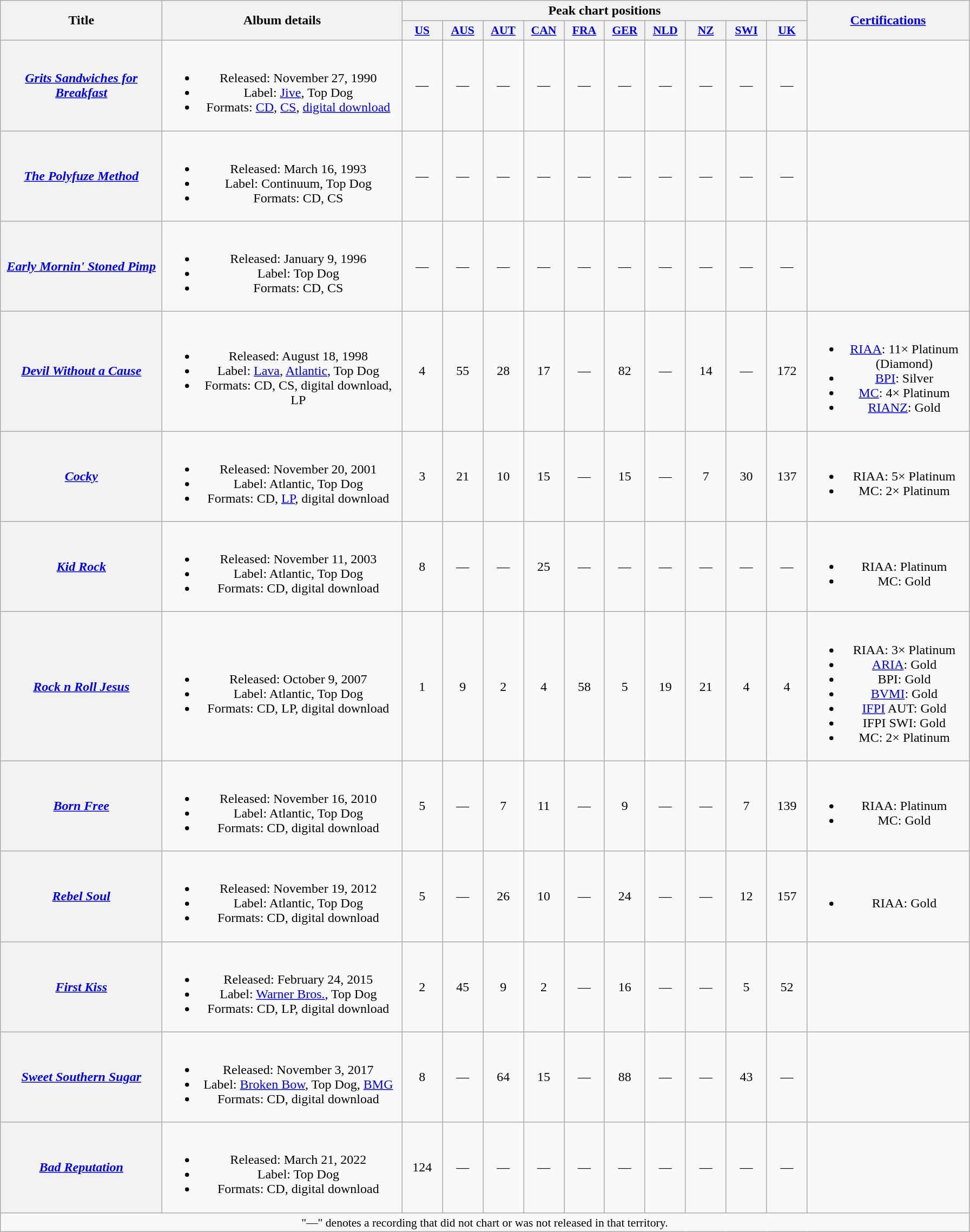<table class="wikitable plainrowheaders" style="text-align:center;">
<tr>
<th scope="col" rowspan="2" style="width:12em;">Title</th>
<th scope="col" rowspan="2" style="width:18em;">Album details</th>
<th scope="col" colspan="10">Peak chart positions</th>
<th scope="col" rowspan="2" style="width:12em;"><a href='#'>Certifications</a></th>
</tr>
<tr>
<th scope="col" style="width:3em;font-size:90%;"><a href='#'>US</a><br></th>
<th scope="col" style="width:3em;font-size:90%;"><a href='#'>AUS</a><br></th>
<th scope="col" style="width:3em;font-size:90%;"><a href='#'>AUT</a><br></th>
<th scope="col" style="width:3em;font-size:90%;"><a href='#'>CAN</a><br></th>
<th scope="col" style="width:3em;font-size:90%;"><a href='#'>FRA</a><br></th>
<th scope="col" style="width:3em;font-size:90%;"><a href='#'>GER</a><br></th>
<th scope="col" style="width:3em;font-size:90%;"><a href='#'>NLD</a><br></th>
<th scope="col" style="width:3em;font-size:90%;"><a href='#'>NZ</a><br></th>
<th scope="col" style="width:3em;font-size:90%;"><a href='#'>SWI</a><br></th>
<th scope="col" style="width:3em;font-size:90%;"><a href='#'>UK</a><br></th>
</tr>
<tr>
<th scope="row"><em><a href='#'>Grits Sandwiches for Breakfast</a></em></th>
<td><br><ul><li>Released: November 27, 1990</li><li>Label: <a href='#'>Jive</a>, Top Dog</li><li>Formats: <a href='#'>CD</a>, <a href='#'>CS</a>, <a href='#'>digital download</a></li></ul></td>
<td>—</td>
<td>—</td>
<td>—</td>
<td>—</td>
<td>—</td>
<td>—</td>
<td>—</td>
<td>—</td>
<td>—</td>
<td>—</td>
<td></td>
</tr>
<tr>
<th scope="row"><em><a href='#'>The Polyfuze Method</a></em></th>
<td><br><ul><li>Released: March 16, 1993</li><li>Label: Continuum, Top Dog</li><li>Formats: CD, CS</li></ul></td>
<td>—</td>
<td>—</td>
<td>—</td>
<td>—</td>
<td>—</td>
<td>—</td>
<td>—</td>
<td>—</td>
<td>—</td>
<td>—</td>
<td></td>
</tr>
<tr>
<th scope="row"><em><a href='#'>Early Mornin' Stoned Pimp</a></em></th>
<td><br><ul><li>Released: January 9, 1996</li><li>Label: Top Dog</li><li>Formats: CD, CS</li></ul></td>
<td>—</td>
<td>—</td>
<td>—</td>
<td>—</td>
<td>—</td>
<td>—</td>
<td>—</td>
<td>—</td>
<td>—</td>
<td>—</td>
<td></td>
</tr>
<tr>
<th scope="row"><em><a href='#'>Devil Without a Cause</a></em></th>
<td><br><ul><li>Released: August 18, 1998</li><li>Label: <a href='#'>Lava</a>, <a href='#'>Atlantic</a>, Top Dog</li><li>Formats: CD, CS, digital download, LP</li></ul></td>
<td>4</td>
<td>55</td>
<td>28</td>
<td>17</td>
<td>—</td>
<td>82</td>
<td>—</td>
<td>14</td>
<td>—</td>
<td>172</td>
<td><br><ul><li><a href='#'>RIAA</a>: 11× Platinum (Diamond)</li><li><a href='#'>BPI</a>: Silver</li><li><a href='#'>MC</a>: 4× Platinum</li><li><a href='#'>RIANZ</a>: Gold</li></ul></td>
</tr>
<tr>
<th scope="row"><em><a href='#'>Cocky</a></em></th>
<td><br><ul><li>Released: November 20, 2001</li><li>Label: Atlantic, Top Dog</li><li>Formats: CD, <a href='#'>LP</a>, digital download</li></ul></td>
<td>3</td>
<td>21</td>
<td>10</td>
<td>15</td>
<td>—</td>
<td>15</td>
<td>—</td>
<td>7</td>
<td>30</td>
<td>137</td>
<td><br><ul><li>RIAA: 5× Platinum</li><li>MC: 2× Platinum</li></ul></td>
</tr>
<tr>
<th scope="row"><em><a href='#'>Kid Rock</a></em></th>
<td><br><ul><li>Released: November 11, 2003</li><li>Label: Atlantic, Top Dog</li><li>Formats: CD, digital download</li></ul></td>
<td>8</td>
<td>—</td>
<td>—</td>
<td>25</td>
<td>—</td>
<td>—</td>
<td>—</td>
<td>—</td>
<td>—</td>
<td>—</td>
<td><br><ul><li>RIAA: Platinum</li><li>MC: Gold</li></ul></td>
</tr>
<tr>
<th scope="row"><em><a href='#'>Rock n Roll Jesus</a></em></th>
<td><br><ul><li>Released: October 9, 2007</li><li>Label: Atlantic, Top Dog</li><li>Formats: CD, LP, digital download</li></ul></td>
<td>1</td>
<td>9</td>
<td>2</td>
<td>4</td>
<td>58</td>
<td>5</td>
<td>19</td>
<td>21</td>
<td>4</td>
<td>4</td>
<td><br><ul><li>RIAA: 3× Platinum</li><li><a href='#'>ARIA</a>: Gold</li><li>BPI: Gold</li><li><a href='#'>BVMI</a>: Gold</li><li><a href='#'>IFPI</a> AUT: Gold</li><li>IFPI SWI: Gold</li><li>MC: 2× Platinum</li></ul></td>
</tr>
<tr>
<th scope="row"><em><a href='#'>Born Free</a></em></th>
<td><br><ul><li>Released: November 16, 2010</li><li>Label: Atlantic, Top Dog</li><li>Formats: CD, digital download</li></ul></td>
<td>5</td>
<td>—</td>
<td>7</td>
<td>11</td>
<td>—</td>
<td>9</td>
<td>—</td>
<td>—</td>
<td>7</td>
<td>139</td>
<td><br><ul><li>RIAA: Platinum</li><li>MC: Gold</li></ul></td>
</tr>
<tr>
<th scope="row"><em><a href='#'>Rebel Soul</a></em></th>
<td><br><ul><li>Released: November 19, 2012</li><li>Label: Atlantic, Top Dog</li><li>Formats: CD, digital download</li></ul></td>
<td>5</td>
<td>—</td>
<td>26</td>
<td>10</td>
<td>—</td>
<td>24</td>
<td>—</td>
<td>—</td>
<td>12</td>
<td>157</td>
<td><br><ul><li>RIAA: Gold</li></ul></td>
</tr>
<tr>
<th scope="row"><em><a href='#'>First Kiss</a></em></th>
<td><br><ul><li>Released: February 24, 2015</li><li>Label: <a href='#'>Warner Bros.</a>, Top Dog</li><li>Formats: CD, LP, digital download</li></ul></td>
<td>2</td>
<td>45</td>
<td>9</td>
<td>2</td>
<td>—</td>
<td>16</td>
<td>—</td>
<td>—</td>
<td>5</td>
<td>52</td>
<td></td>
</tr>
<tr>
<th scope="row"><em><a href='#'>Sweet Southern Sugar</a></em></th>
<td><br><ul><li>Released: November 3, 2017</li><li>Label: <a href='#'>Broken Bow</a>, Top Dog, <a href='#'>BMG</a></li><li>Formats: CD, digital download</li></ul></td>
<td>8</td>
<td>—</td>
<td>64</td>
<td>15</td>
<td>—</td>
<td>88</td>
<td>—</td>
<td>—</td>
<td>43</td>
<td>—</td>
<td></td>
</tr>
<tr>
<th scope="row"><em><a href='#'>Bad Reputation</a></em></th>
<td><br><ul><li>Released: March 21, 2022</li><li>Label: Top Dog</li><li>Formats: CD, digital download</li></ul></td>
<td>124</td>
<td>—</td>
<td>—</td>
<td>—</td>
<td>—</td>
<td>—</td>
<td>—</td>
<td>—</td>
<td>—</td>
<td>—</td>
<td></td>
</tr>
<tr>
<td colspan="13" style="font-size:90%">"—" denotes a recording that did not chart or was not released in that territory.</td>
</tr>
</table>
